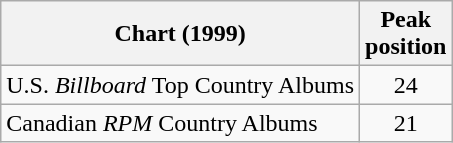<table class="wikitable">
<tr>
<th>Chart (1999)</th>
<th>Peak<br>position</th>
</tr>
<tr>
<td>U.S. <em>Billboard</em> Top Country Albums</td>
<td align="center">24</td>
</tr>
<tr>
<td>Canadian <em>RPM</em> Country Albums</td>
<td align="center">21</td>
</tr>
</table>
